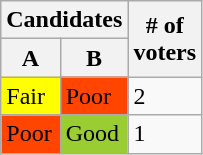<table class="wikitable">
<tr>
<th colspan="2">Candidates</th>
<th rowspan="2"># of<br>voters</th>
</tr>
<tr>
<th>A</th>
<th>B</th>
</tr>
<tr>
<td bgcolor="yellow">Fair</td>
<td bgcolor="orangered">Poor</td>
<td>2</td>
</tr>
<tr>
<td bgcolor="orangered">Poor</td>
<td bgcolor="YellowGreen">Good</td>
<td>1</td>
</tr>
</table>
